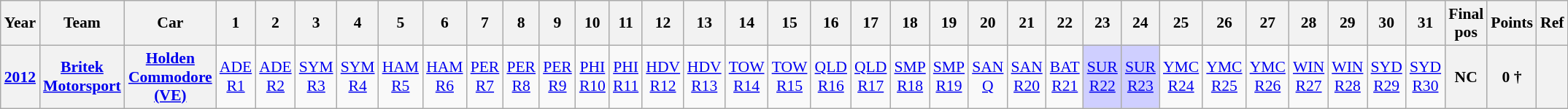<table class="wikitable" style="text-align:center; font-size:90%">
<tr>
<th>Year</th>
<th>Team</th>
<th>Car</th>
<th>1</th>
<th>2</th>
<th>3</th>
<th>4</th>
<th>5</th>
<th>6</th>
<th>7</th>
<th>8</th>
<th>9</th>
<th>10</th>
<th>11</th>
<th>12</th>
<th>13</th>
<th>14</th>
<th>15</th>
<th>16</th>
<th>17</th>
<th>18</th>
<th>19</th>
<th>20</th>
<th>21</th>
<th>22</th>
<th>23</th>
<th>24</th>
<th>25</th>
<th>26</th>
<th>27</th>
<th>28</th>
<th>29</th>
<th>30</th>
<th>31</th>
<th>Final pos</th>
<th>Points</th>
<th>Ref</th>
</tr>
<tr>
<th><a href='#'>2012</a></th>
<th><a href='#'>Britek Motorsport</a></th>
<th><a href='#'>Holden Commodore (VE)</a></th>
<td><a href='#'>ADE <br> R1</a></td>
<td><a href='#'>ADE <br> R2</a></td>
<td><a href='#'>SYM <br> R3</a></td>
<td><a href='#'>SYM <br> R4</a></td>
<td><a href='#'>HAM <br> R5</a></td>
<td><a href='#'>HAM <br> R6</a></td>
<td><a href='#'>PER <br> R7</a></td>
<td><a href='#'>PER <br> R8</a></td>
<td><a href='#'>PER <br> R9</a></td>
<td><a href='#'>PHI R10</a></td>
<td><a href='#'>PHI <br>R11</a></td>
<td><a href='#'>HDV R12</a></td>
<td><a href='#'>HDV <br>R13</a></td>
<td><a href='#'>TOW <br> R14</a></td>
<td><a href='#'>TOW <br> R15</a></td>
<td><a href='#'>QLD <br> R16</a></td>
<td><a href='#'>QLD <br> R17</a></td>
<td><a href='#'>SMP <br> R18</a></td>
<td><a href='#'>SMP <br> R19</a></td>
<td><a href='#'>SAN <br> Q</a></td>
<td><a href='#'>SAN <br> R20</a></td>
<td><a href='#'>BAT <br> R21</a></td>
<td style="background:#cfcfff;"><a href='#'>SUR <br> R22</a><br></td>
<td style="background:#cfcfff;"><a href='#'>SUR <br> R23</a><br></td>
<td><a href='#'>YMC <br> R24</a></td>
<td><a href='#'>YMC <br> R25</a></td>
<td><a href='#'>YMC <br> R26</a></td>
<td><a href='#'>WIN <br> R27</a></td>
<td><a href='#'>WIN <br> R28</a></td>
<td><a href='#'>SYD <br> R29</a></td>
<td><a href='#'>SYD <br> R30</a></td>
<th>NC</th>
<th>0 †</th>
<th></th>
</tr>
</table>
